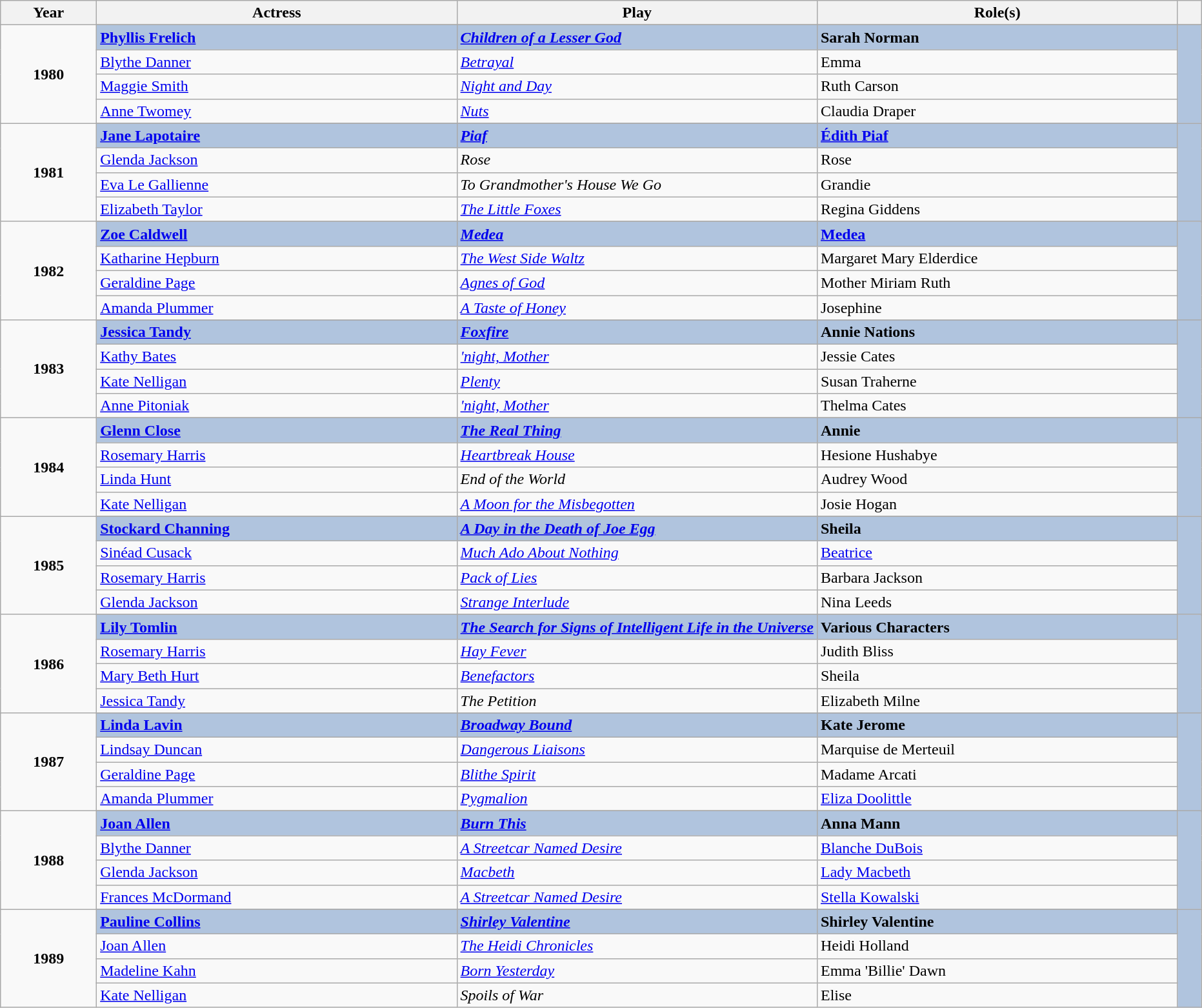<table class="wikitable sortable">
<tr>
<th scope="col" style="width:8%;">Year</th>
<th scope="col" style="width:30%;">Actress</th>
<th scope="col" style="width:30%;">Play</th>
<th scope="col" style="width:30%;">Role(s)</th>
<th scope="col" style="width:2%;" class="unsortable"></th>
</tr>
<tr>
<td rowspan="5" align="center"><strong>1980</strong> <br> </td>
</tr>
<tr style="background:#B0C4DE">
<td><strong><a href='#'>Phyllis Frelich</a></strong></td>
<td><strong><em><a href='#'>Children of a Lesser God</a></em></strong></td>
<td><strong>Sarah Norman</strong></td>
<td rowspan="5" align="center"></td>
</tr>
<tr>
<td><a href='#'>Blythe Danner</a></td>
<td><em><a href='#'>Betrayal</a></em></td>
<td>Emma</td>
</tr>
<tr>
<td><a href='#'>Maggie Smith</a></td>
<td><em><a href='#'>Night and Day</a></em></td>
<td>Ruth Carson</td>
</tr>
<tr>
<td><a href='#'>Anne Twomey</a></td>
<td><em><a href='#'>Nuts</a></em></td>
<td>Claudia Draper</td>
</tr>
<tr>
<td rowspan="5" align="center"><strong>1981</strong> <br> </td>
</tr>
<tr style="background:#B0C4DE">
<td><strong><a href='#'>Jane Lapotaire</a></strong></td>
<td><strong><em><a href='#'>Piaf</a></em></strong></td>
<td><strong><a href='#'>Édith Piaf</a></strong></td>
<td rowspan="5" align="center"></td>
</tr>
<tr>
<td><a href='#'>Glenda Jackson</a></td>
<td><em>Rose</em></td>
<td>Rose</td>
</tr>
<tr>
<td><a href='#'>Eva Le Gallienne</a></td>
<td><em>To Grandmother's House We Go</em></td>
<td>Grandie</td>
</tr>
<tr>
<td><a href='#'>Elizabeth Taylor</a></td>
<td><em><a href='#'>The Little Foxes</a></em></td>
<td>Regina Giddens</td>
</tr>
<tr>
<td rowspan="5" align="center"><strong>1982</strong> <br> </td>
</tr>
<tr style="background:#B0C4DE">
<td><strong><a href='#'>Zoe Caldwell</a></strong></td>
<td><strong><em><a href='#'>Medea</a></em></strong></td>
<td><strong><a href='#'>Medea</a></strong></td>
<td rowspan="5" align="center"></td>
</tr>
<tr>
<td><a href='#'>Katharine Hepburn</a></td>
<td><em><a href='#'>The West Side Waltz</a></em></td>
<td>Margaret Mary Elderdice</td>
</tr>
<tr>
<td><a href='#'>Geraldine Page</a></td>
<td><em><a href='#'>Agnes of God</a></em></td>
<td>Mother Miriam Ruth</td>
</tr>
<tr>
<td><a href='#'>Amanda Plummer</a></td>
<td><em><a href='#'>A Taste of Honey</a></em></td>
<td>Josephine</td>
</tr>
<tr>
<td rowspan="5" align="center"><strong>1983</strong> <br> </td>
</tr>
<tr style="background:#B0C4DE">
<td><strong><a href='#'>Jessica Tandy</a></strong></td>
<td><strong><em><a href='#'>Foxfire</a></em></strong></td>
<td><strong>Annie Nations</strong></td>
<td rowspan="5" align="center"></td>
</tr>
<tr>
<td><a href='#'>Kathy Bates</a></td>
<td><em><a href='#'>'night, Mother</a></em></td>
<td>Jessie Cates</td>
</tr>
<tr>
<td><a href='#'>Kate Nelligan</a></td>
<td><em><a href='#'>Plenty</a></em></td>
<td>Susan Traherne</td>
</tr>
<tr>
<td><a href='#'>Anne Pitoniak</a></td>
<td><em><a href='#'>'night, Mother</a></em></td>
<td>Thelma Cates</td>
</tr>
<tr>
<td rowspan="5" align="center"><strong>1984</strong> <br> </td>
</tr>
<tr style="background:#B0C4DE">
<td><strong><a href='#'>Glenn Close</a></strong></td>
<td><strong><em><a href='#'>The Real Thing</a></em></strong></td>
<td><strong>Annie</strong></td>
<td rowspan="5" align="center"></td>
</tr>
<tr>
<td><a href='#'>Rosemary Harris</a></td>
<td><em><a href='#'>Heartbreak House</a></em></td>
<td>Hesione Hushabye</td>
</tr>
<tr>
<td><a href='#'>Linda Hunt</a></td>
<td><em>End of the World</em></td>
<td>Audrey Wood</td>
</tr>
<tr>
<td><a href='#'>Kate Nelligan</a></td>
<td><em><a href='#'>A Moon for the Misbegotten</a></em></td>
<td>Josie Hogan</td>
</tr>
<tr>
<td rowspan="5" align="center"><strong>1985</strong> <br> </td>
</tr>
<tr style="background:#B0C4DE">
<td><strong><a href='#'>Stockard Channing</a></strong></td>
<td><strong><em><a href='#'>A Day in the Death of Joe Egg</a></em></strong></td>
<td><strong>Sheila</strong></td>
<td rowspan="5" align="center"></td>
</tr>
<tr>
<td><a href='#'>Sinéad Cusack</a></td>
<td><em><a href='#'>Much Ado About Nothing</a></em></td>
<td><a href='#'>Beatrice</a></td>
</tr>
<tr>
<td><a href='#'>Rosemary Harris</a></td>
<td><em><a href='#'>Pack of Lies</a></em></td>
<td>Barbara Jackson</td>
</tr>
<tr>
<td><a href='#'>Glenda Jackson</a></td>
<td><em><a href='#'>Strange Interlude</a></em></td>
<td>Nina Leeds</td>
</tr>
<tr>
<td rowspan="5" align="center"><strong>1986</strong> <br> </td>
</tr>
<tr style="background:#B0C4DE">
<td><strong><a href='#'>Lily Tomlin</a></strong></td>
<td><strong><em><a href='#'>The Search for Signs of Intelligent Life in the Universe</a></em></strong></td>
<td><strong>Various Characters</strong></td>
<td rowspan="5" align="center"></td>
</tr>
<tr>
<td><a href='#'>Rosemary Harris</a></td>
<td><em><a href='#'>Hay Fever</a></em></td>
<td>Judith Bliss</td>
</tr>
<tr>
<td><a href='#'>Mary Beth Hurt</a></td>
<td><em><a href='#'>Benefactors</a></em></td>
<td>Sheila</td>
</tr>
<tr>
<td><a href='#'>Jessica Tandy</a></td>
<td><em>The Petition</em></td>
<td>Elizabeth Milne</td>
</tr>
<tr>
<td rowspan="5" align="center"><strong>1987</strong> <br> </td>
</tr>
<tr style="background:#B0C4DE">
<td><strong><a href='#'>Linda Lavin</a></strong></td>
<td><strong><em><a href='#'>Broadway Bound</a></em></strong></td>
<td><strong>Kate Jerome</strong></td>
<td rowspan="5" align="center"></td>
</tr>
<tr>
<td><a href='#'>Lindsay Duncan</a></td>
<td><em><a href='#'>Dangerous Liaisons</a></em></td>
<td>Marquise de Merteuil</td>
</tr>
<tr>
<td><a href='#'>Geraldine Page</a></td>
<td><em><a href='#'>Blithe Spirit</a></em></td>
<td>Madame Arcati</td>
</tr>
<tr>
<td><a href='#'>Amanda Plummer</a></td>
<td><em><a href='#'>Pygmalion</a></em></td>
<td><a href='#'>Eliza Doolittle</a></td>
</tr>
<tr>
<td rowspan="5" align="center"><strong>1988</strong> <br> </td>
</tr>
<tr style="background:#B0C4DE">
<td><strong><a href='#'>Joan Allen</a></strong></td>
<td><strong><em><a href='#'>Burn This</a></em></strong></td>
<td><strong>Anna Mann</strong></td>
<td rowspan="5" align="center"></td>
</tr>
<tr>
<td><a href='#'>Blythe Danner</a></td>
<td><em><a href='#'>A Streetcar Named Desire</a></em></td>
<td><a href='#'>Blanche DuBois</a></td>
</tr>
<tr>
<td><a href='#'>Glenda Jackson</a></td>
<td><em><a href='#'>Macbeth</a></em></td>
<td><a href='#'>Lady Macbeth</a></td>
</tr>
<tr>
<td><a href='#'>Frances McDormand</a></td>
<td><em><a href='#'>A Streetcar Named Desire</a></em></td>
<td><a href='#'>Stella Kowalski</a></td>
</tr>
<tr>
<td rowspan="5" align="center"><strong>1989</strong> <br> </td>
</tr>
<tr style="background:#B0C4DE">
<td><strong><a href='#'>Pauline Collins</a></strong></td>
<td><strong><em><a href='#'>Shirley Valentine</a></em></strong></td>
<td><strong>Shirley Valentine</strong></td>
<td rowspan="5" align="center"></td>
</tr>
<tr>
<td><a href='#'>Joan Allen</a></td>
<td><em><a href='#'>The Heidi Chronicles</a></em></td>
<td>Heidi Holland</td>
</tr>
<tr>
<td><a href='#'>Madeline Kahn</a></td>
<td><em><a href='#'>Born Yesterday</a></em></td>
<td>Emma 'Billie' Dawn</td>
</tr>
<tr>
<td><a href='#'>Kate Nelligan</a></td>
<td><em>Spoils of War</em></td>
<td>Elise</td>
</tr>
</table>
